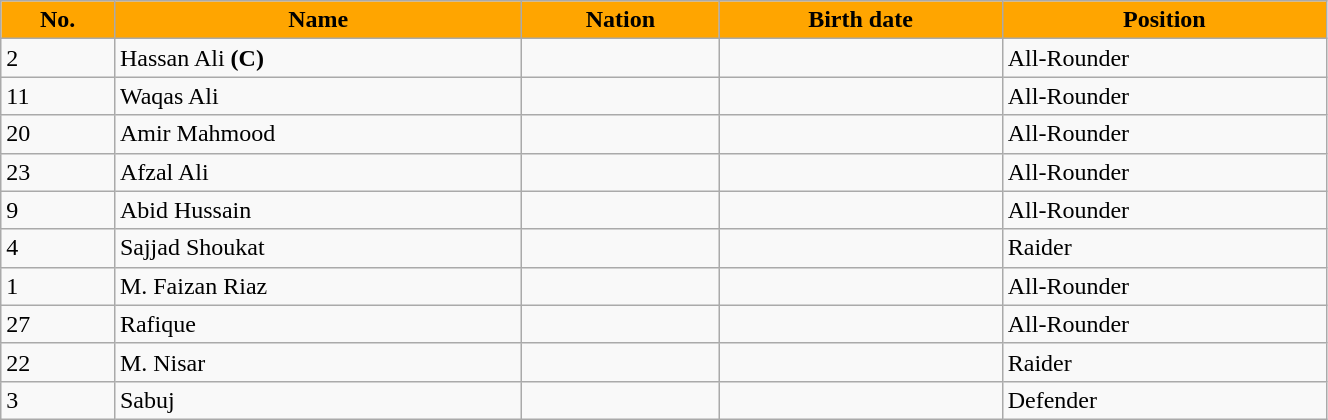<table class="wikitable" style="width:70%;">
<tr>
<th style="background:Orange; color:Black; text-align:center;">No.</th>
<th style="background:Orange; color:Black; text-align:center;">Name</th>
<th style="background:Orange; color:Black; text-align:center;">Nation</th>
<th style="background:Orange; color:Black; text-align:center;">Birth date</th>
<th style="background:Orange; color:Black; text-align:center;">Position</th>
</tr>
<tr>
<td>2</td>
<td>Hassan Ali <strong>(C)</strong></td>
<td style="text-align:center"></td>
<td></td>
<td>All-Rounder</td>
</tr>
<tr>
<td>11</td>
<td>Waqas Ali</td>
<td style="text-align:center"></td>
<td></td>
<td>All-Rounder</td>
</tr>
<tr>
<td>20</td>
<td>Amir Mahmood</td>
<td style="text-align:center"></td>
<td></td>
<td>All-Rounder</td>
</tr>
<tr>
<td>23</td>
<td>Afzal Ali</td>
<td style="text-align:center"></td>
<td></td>
<td>All-Rounder</td>
</tr>
<tr>
<td>9</td>
<td>Abid Hussain</td>
<td style="text-align:center"></td>
<td></td>
<td>All-Rounder</td>
</tr>
<tr>
<td>4</td>
<td>Sajjad Shoukat</td>
<td style="text-align:center"></td>
<td></td>
<td>Raider</td>
</tr>
<tr>
<td>1</td>
<td>M. Faizan Riaz</td>
<td style="text-align:center"></td>
<td></td>
<td>All-Rounder</td>
</tr>
<tr>
<td>27</td>
<td>Rafique</td>
<td style="text-align:center"></td>
<td></td>
<td>All-Rounder</td>
</tr>
<tr>
<td>22</td>
<td>M. Nisar</td>
<td style="text-align:center"></td>
<td></td>
<td>Raider</td>
</tr>
<tr>
<td>3</td>
<td>Sabuj</td>
<td style="text-align:center"></td>
<td></td>
<td>Defender</td>
</tr>
</table>
